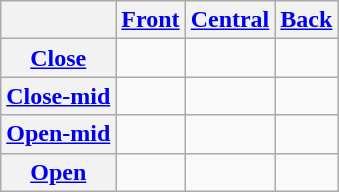<table class="wikitable" style="text-align: center">
<tr>
<th></th>
<th><a href='#'>Front</a></th>
<th><a href='#'>Central</a></th>
<th><a href='#'>Back</a></th>
</tr>
<tr>
<th><a href='#'>Close</a></th>
<td></td>
<td></td>
<td></td>
</tr>
<tr>
<th><a href='#'>Close-mid</a></th>
<td></td>
<td></td>
<td></td>
</tr>
<tr>
<th><a href='#'>Open-mid</a></th>
<td></td>
<td></td>
<td></td>
</tr>
<tr>
<th><a href='#'>Open</a></th>
<td></td>
<td></td>
<td></td>
</tr>
</table>
